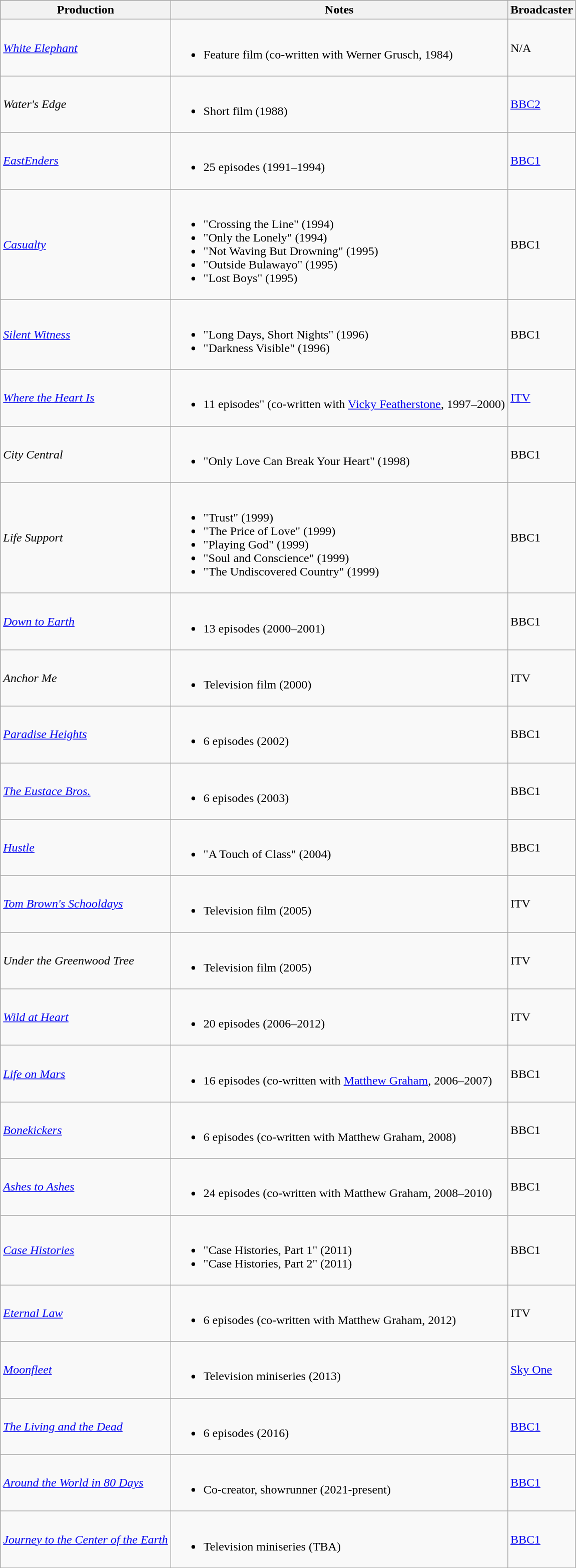<table class="wikitable">
<tr style="background:#ccc; text-align:center;">
<th>Production</th>
<th>Notes</th>
<th>Broadcaster</th>
</tr>
<tr>
<td><em><a href='#'>White Elephant</a></em></td>
<td><br><ul><li>Feature film (co-written with Werner Grusch, 1984)</li></ul></td>
<td>N/A</td>
</tr>
<tr>
<td><em>Water's Edge</em></td>
<td><br><ul><li>Short film (1988)</li></ul></td>
<td><a href='#'>BBC2</a></td>
</tr>
<tr>
<td><em><a href='#'>EastEnders</a></em></td>
<td><br><ul><li>25 episodes (1991–1994)</li></ul></td>
<td><a href='#'>BBC1</a></td>
</tr>
<tr>
<td><em><a href='#'>Casualty</a></em></td>
<td><br><ul><li>"Crossing the Line" (1994)</li><li>"Only the Lonely" (1994)</li><li>"Not Waving But Drowning" (1995)</li><li>"Outside Bulawayo" (1995)</li><li>"Lost Boys" (1995)</li></ul></td>
<td>BBC1</td>
</tr>
<tr>
<td><em><a href='#'>Silent Witness</a></em></td>
<td><br><ul><li>"Long Days, Short Nights" (1996)</li><li>"Darkness Visible" (1996)</li></ul></td>
<td>BBC1</td>
</tr>
<tr>
<td><em><a href='#'>Where the Heart Is</a></em></td>
<td><br><ul><li>11 episodes" (co-written with <a href='#'>Vicky Featherstone</a>, 1997–2000)</li></ul></td>
<td><a href='#'>ITV</a></td>
</tr>
<tr>
<td><em>City Central</em></td>
<td><br><ul><li>"Only Love Can Break Your Heart" (1998)</li></ul></td>
<td>BBC1</td>
</tr>
<tr>
<td><em>Life Support</em></td>
<td><br><ul><li>"Trust" (1999)</li><li>"The Price of Love" (1999)</li><li>"Playing God" (1999)</li><li>"Soul and Conscience" (1999)</li><li>"The Undiscovered Country" (1999)</li></ul></td>
<td>BBC1</td>
</tr>
<tr>
<td><em><a href='#'>Down to Earth</a></em></td>
<td><br><ul><li>13 episodes (2000–2001)</li></ul></td>
<td>BBC1</td>
</tr>
<tr>
<td><em>Anchor Me</em></td>
<td><br><ul><li>Television film (2000)</li></ul></td>
<td>ITV</td>
</tr>
<tr>
<td><em><a href='#'>Paradise Heights</a></em></td>
<td><br><ul><li>6 episodes (2002)</li></ul></td>
<td>BBC1</td>
</tr>
<tr>
<td><em><a href='#'>The Eustace Bros.</a></em></td>
<td><br><ul><li>6 episodes (2003)</li></ul></td>
<td>BBC1</td>
</tr>
<tr>
<td><em><a href='#'>Hustle</a></em></td>
<td><br><ul><li>"A Touch of Class" (2004)</li></ul></td>
<td>BBC1</td>
</tr>
<tr>
<td><em><a href='#'>Tom Brown's Schooldays</a></em></td>
<td><br><ul><li>Television film (2005)</li></ul></td>
<td>ITV</td>
</tr>
<tr>
<td><em>Under the Greenwood Tree</em></td>
<td><br><ul><li>Television film (2005)</li></ul></td>
<td>ITV</td>
</tr>
<tr>
<td><em><a href='#'>Wild at Heart</a></em></td>
<td><br><ul><li>20 episodes (2006–2012)</li></ul></td>
<td>ITV</td>
</tr>
<tr>
<td><em><a href='#'>Life on Mars</a></em></td>
<td><br><ul><li>16 episodes (co-written with <a href='#'>Matthew Graham</a>, 2006–2007)</li></ul></td>
<td>BBC1</td>
</tr>
<tr>
<td><em><a href='#'>Bonekickers</a></em></td>
<td><br><ul><li>6 episodes (co-written with Matthew Graham, 2008)</li></ul></td>
<td>BBC1</td>
</tr>
<tr>
<td><em><a href='#'>Ashes to Ashes</a></em></td>
<td><br><ul><li>24 episodes (co-written with Matthew Graham, 2008–2010)</li></ul></td>
<td>BBC1</td>
</tr>
<tr>
<td><em><a href='#'>Case Histories</a></em></td>
<td><br><ul><li>"Case Histories, Part 1" (2011)</li><li>"Case Histories, Part 2" (2011)</li></ul></td>
<td>BBC1</td>
</tr>
<tr>
<td><em><a href='#'>Eternal Law</a></em></td>
<td><br><ul><li>6 episodes (co-written with Matthew Graham, 2012)</li></ul></td>
<td>ITV</td>
</tr>
<tr>
<td><em><a href='#'>Moonfleet</a></em></td>
<td><br><ul><li>Television miniseries (2013)</li></ul></td>
<td><a href='#'>Sky One</a></td>
</tr>
<tr>
<td><em><a href='#'>The Living and the Dead</a></em></td>
<td><br><ul><li>6 episodes (2016)</li></ul></td>
<td><a href='#'>BBC1</a></td>
</tr>
<tr>
<td><em><a href='#'>Around the World in 80 Days</a></em></td>
<td><br><ul><li>Co-creator, showrunner (2021-present)</li></ul></td>
<td><a href='#'>BBC1</a></td>
</tr>
<tr>
<td><em><a href='#'>Journey to the Center of the Earth</a></em></td>
<td><br><ul><li>Television miniseries (TBA)</li></ul></td>
<td><a href='#'>BBC1</a></td>
</tr>
</table>
